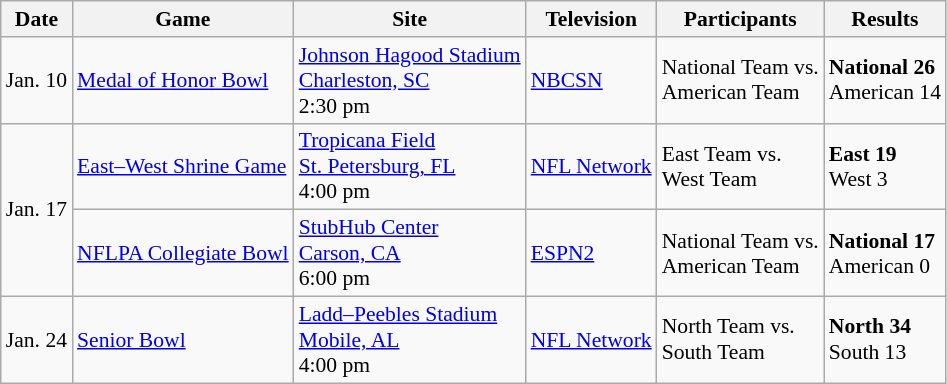<table class="wikitable" style="font-size:90%;">
<tr>
<th>Date</th>
<th>Game</th>
<th>Site</th>
<th>Television</th>
<th>Participants</th>
<th>Results</th>
</tr>
<tr>
<td space:nowrap>Jan. 10</td>
<td><a href='#'>Medal of Honor Bowl</a></td>
<td><a href='#'>Johnson Hagood Stadium</a><br><a href='#'>Charleston, SC</a><br>2:30 pm</td>
<td><a href='#'>NBCSN</a></td>
<td style=white-space:nowrap>National Team vs.<br>American Team</td>
<td><strong>National 26</strong><br> American 14</td>
</tr>
<tr>
<td style=white-space:nowrap rowspan=2>Jan. 17</td>
<td><a href='#'>East–West Shrine Game</a></td>
<td><a href='#'>Tropicana Field</a><br><a href='#'>St. Petersburg, FL</a><br>4:00 pm</td>
<td><a href='#'>NFL Network</a></td>
<td>East Team vs.<br> West Team</td>
<td><strong>East 19</strong><br> West 3</td>
</tr>
<tr>
<td><a href='#'>NFLPA Collegiate Bowl</a></td>
<td><a href='#'>StubHub Center</a><br><a href='#'>Carson, CA</a><br>6:00 pm</td>
<td><a href='#'>ESPN2</a></td>
<td>National Team vs.<br>American Team</td>
<td><strong>National 17</strong><br> American 0</td>
</tr>
<tr>
<td space:nowrap>Jan. 24</td>
<td><a href='#'>Senior Bowl</a></td>
<td><a href='#'>Ladd–Peebles Stadium</a><br><a href='#'>Mobile, AL</a><br>4:00 pm</td>
<td><a href='#'>NFL Network</a></td>
<td style=white-space:nowrap>North Team vs.<br>South Team</td>
<td><strong>North 34</strong><br> South 13</td>
</tr>
</table>
